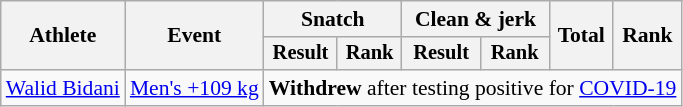<table class="wikitable" style="font-size:90%">
<tr>
<th rowspan="2">Athlete</th>
<th rowspan="2">Event</th>
<th colspan="2">Snatch</th>
<th colspan="2">Clean & jerk</th>
<th rowspan="2">Total</th>
<th rowspan="2">Rank</th>
</tr>
<tr style="font-size:95%">
<th>Result</th>
<th>Rank</th>
<th>Result</th>
<th>Rank</th>
</tr>
<tr align=center>
<td align=left><a href='#'>Walid Bidani</a></td>
<td align=left><a href='#'>Men's +109 kg</a></td>
<td colspan="6"><strong>Withdrew</strong> ‌‌‌‌‌after testing positive for <a href='#'>COVID-19</a></td>
</tr>
</table>
